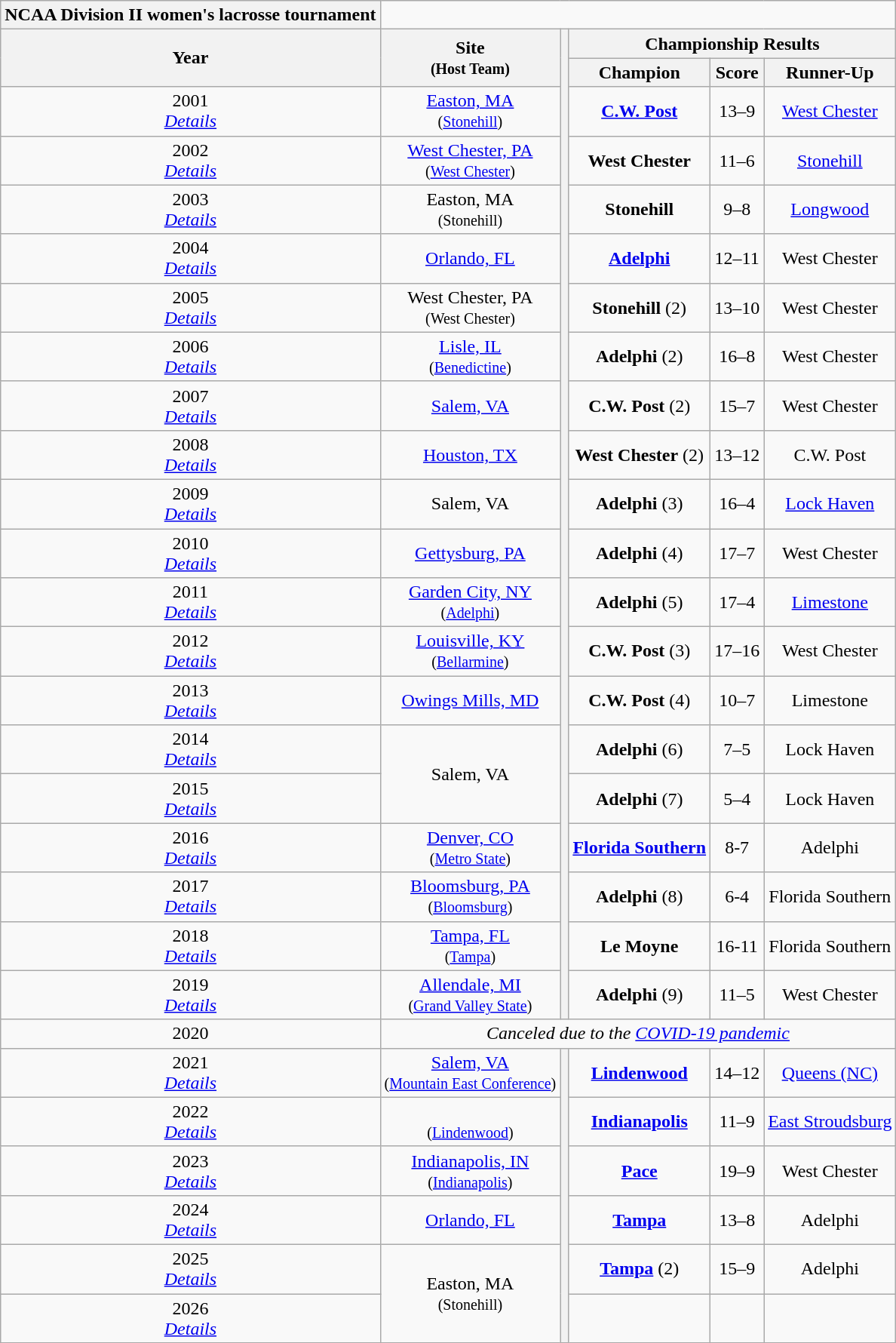<table class="wikitable" style="text-align:center">
<tr>
<th style=>NCAA Division II women's lacrosse tournament</th>
</tr>
<tr>
<th rowspan="2">Year</th>
<th rowspan="2">Site<br><small>(Host Team)</small></th>
<th rowspan="21"></th>
<th colspan=3>Championship Results</th>
</tr>
<tr>
<th>Champion</th>
<th>Score</th>
<th>Runner-Up</th>
</tr>
<tr>
<td>2001<br><em><a href='#'>Details</a></em></td>
<td><a href='#'>Easton, MA</a><br><small>(<a href='#'>Stonehill</a>)</small></td>
<td><strong><a href='#'>C.W. Post</a></strong></td>
<td>13–9</td>
<td><a href='#'>West Chester</a></td>
</tr>
<tr>
<td>2002<br><em><a href='#'>Details</a></em></td>
<td><a href='#'>West Chester, PA</a><br><small>(<a href='#'>West Chester</a>)</small></td>
<td><strong>West Chester</strong></td>
<td>11–6</td>
<td><a href='#'>Stonehill</a></td>
</tr>
<tr>
<td>2003<br><em><a href='#'>Details</a></em></td>
<td>Easton, MA<br><small>(Stonehill)</small></td>
<td><strong>Stonehill</strong></td>
<td>9–8</td>
<td><a href='#'>Longwood</a></td>
</tr>
<tr>
<td>2004<br><em><a href='#'>Details</a></em></td>
<td><a href='#'>Orlando, FL</a></td>
<td><strong><a href='#'>Adelphi</a></strong></td>
<td>12–11</td>
<td>West Chester</td>
</tr>
<tr>
<td>2005<br><em><a href='#'>Details</a></em></td>
<td>West Chester, PA<br><small>(West Chester)</small></td>
<td><strong>Stonehill</strong> (2)</td>
<td>13–10</td>
<td>West Chester</td>
</tr>
<tr>
<td>2006<br><em><a href='#'>Details</a></em></td>
<td><a href='#'>Lisle, IL</a><br><small>(<a href='#'>Benedictine</a>)</small></td>
<td><strong>Adelphi</strong> (2)</td>
<td>16–8</td>
<td>West Chester</td>
</tr>
<tr>
<td>2007<br><em><a href='#'>Details</a></em></td>
<td><a href='#'>Salem, VA</a></td>
<td><strong>C.W. Post</strong> (2)</td>
<td>15–7</td>
<td>West Chester</td>
</tr>
<tr>
<td>2008<br><em><a href='#'>Details</a></em></td>
<td><a href='#'>Houston, TX</a></td>
<td><strong>West Chester</strong> (2)</td>
<td>13–12</td>
<td>C.W. Post</td>
</tr>
<tr>
<td>2009<br><em><a href='#'>Details</a></em></td>
<td>Salem, VA</td>
<td><strong>Adelphi</strong> (3)</td>
<td>16–4</td>
<td><a href='#'>Lock Haven</a></td>
</tr>
<tr>
<td>2010<br><em><a href='#'>Details</a></em></td>
<td><a href='#'>Gettysburg, PA</a></td>
<td><strong>Adelphi</strong> (4)</td>
<td>17–7</td>
<td>West Chester</td>
</tr>
<tr>
<td>2011<br><em><a href='#'>Details</a></em></td>
<td><a href='#'>Garden City, NY</a><br><small>(<a href='#'>Adelphi</a>)</small></td>
<td><strong>Adelphi</strong> (5)</td>
<td>17–4</td>
<td><a href='#'>Limestone</a></td>
</tr>
<tr>
<td>2012<br><em><a href='#'>Details</a></em></td>
<td><a href='#'>Louisville, KY</a><br><small>(<a href='#'>Bellarmine</a>)</small></td>
<td><strong>C.W. Post</strong> (3)</td>
<td>17–16</td>
<td>West Chester</td>
</tr>
<tr>
<td>2013<br><em><a href='#'>Details</a></em></td>
<td><a href='#'>Owings Mills, MD</a></td>
<td><strong>C.W. Post</strong> (4)</td>
<td>10–7</td>
<td>Limestone</td>
</tr>
<tr>
<td>2014<br><em><a href='#'>Details</a></em></td>
<td rowspan="2">Salem, VA</td>
<td><strong>Adelphi</strong> (6)</td>
<td>7–5</td>
<td>Lock Haven</td>
</tr>
<tr>
<td>2015<br><em><a href='#'>Details</a></em></td>
<td><strong>Adelphi</strong> (7)</td>
<td>5–4</td>
<td>Lock Haven</td>
</tr>
<tr>
<td>2016<br><em><a href='#'>Details</a></em></td>
<td><a href='#'>Denver, CO</a><br><small>(<a href='#'>Metro State</a>)</small></td>
<td><strong><a href='#'>Florida Southern</a></strong></td>
<td>8-7</td>
<td>Adelphi</td>
</tr>
<tr>
<td>2017<br><em><a href='#'>Details</a></em></td>
<td><a href='#'>Bloomsburg, PA</a><br><small>(<a href='#'>Bloomsburg</a>)</small></td>
<td><strong>Adelphi</strong> (8)</td>
<td>6-4</td>
<td>Florida Southern</td>
</tr>
<tr>
<td>2018<br><em><a href='#'>Details</a></em></td>
<td><a href='#'>Tampa, FL</a><br><small>(<a href='#'>Tampa</a>)</small></td>
<td><strong>Le Moyne</strong></td>
<td>16-11</td>
<td>Florida Southern</td>
</tr>
<tr>
<td>2019<br><em><a href='#'>Details</a></em></td>
<td><a href='#'>Allendale, MI</a><br><small>(<a href='#'>Grand Valley State</a>)</small></td>
<td><strong>Adelphi</strong> (9)</td>
<td>11–5</td>
<td>West Chester</td>
</tr>
<tr>
<td>2020</td>
<td colspan=5 align=center><em>Canceled due to the <a href='#'>COVID-19 pandemic</a></em></td>
</tr>
<tr>
<td>2021<br><em><a href='#'>Details</a></em></td>
<td><a href='#'>Salem, VA</a><br><small>(<a href='#'>Mountain East Conference</a>)</small></td>
<th rowspan="6"></th>
<td><strong><a href='#'>Lindenwood</a></strong></td>
<td>14–12</td>
<td><a href='#'>Queens (NC)</a></td>
</tr>
<tr>
<td>2022<br><em><a href='#'>Details</a></em></td>
<td><br><small>(<a href='#'>Lindenwood</a>)</small></td>
<td><strong><a href='#'>Indianapolis</a></strong></td>
<td>11–9</td>
<td><a href='#'>East Stroudsburg</a></td>
</tr>
<tr>
<td>2023<br><em><a href='#'>Details</a></em></td>
<td><a href='#'>Indianapolis, IN</a><br><small>(<a href='#'>Indianapolis</a>)</small></td>
<td><strong><a href='#'>Pace</a></strong></td>
<td>19–9</td>
<td>West Chester</td>
</tr>
<tr>
<td>2024<br><em><a href='#'>Details</a></em></td>
<td><a href='#'>Orlando, FL</a></td>
<td><strong><a href='#'>Tampa</a></strong></td>
<td>13–8</td>
<td>Adelphi</td>
</tr>
<tr>
<td>2025<br><em><a href='#'>Details</a></em></td>
<td rowspan=2>Easton, MA<br><small>(Stonehill)</small></td>
<td><strong><a href='#'>Tampa</a></strong> (2)</td>
<td>15–9</td>
<td>Adelphi</td>
</tr>
<tr>
<td>2026<br><em><a href='#'>Details</a></em></td>
<td></td>
<td></td>
<td></td>
</tr>
</table>
